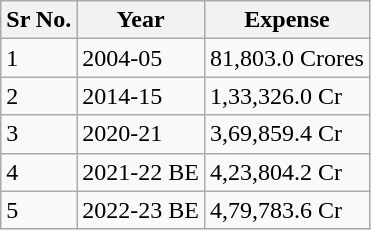<table class="wikitable">
<tr>
<th>Sr No.</th>
<th>Year</th>
<th>Expense</th>
</tr>
<tr>
<td>1</td>
<td>2004-05</td>
<td>81,803.0 Crores</td>
</tr>
<tr>
<td>2</td>
<td>2014-15</td>
<td>1,33,326.0 Cr</td>
</tr>
<tr>
<td>3</td>
<td>2020-21</td>
<td>3,69,859.4 Cr</td>
</tr>
<tr>
<td>4</td>
<td>2021-22 BE</td>
<td>4,23,804.2 Cr</td>
</tr>
<tr>
<td>5</td>
<td>2022-23 BE</td>
<td>4,79,783.6 Cr</td>
</tr>
</table>
